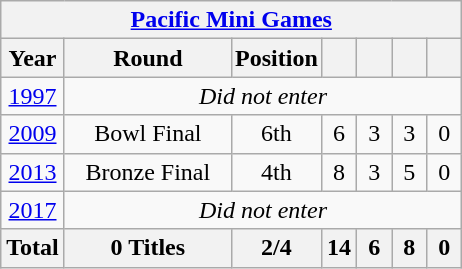<table class="wikitable" style="text-align: center;">
<tr>
<th colspan=10><a href='#'>Pacific Mini Games</a></th>
</tr>
<tr>
<th>Year</th>
<th style="width:6.5em;">Round</th>
<th style="padding:2px;">Position</th>
<th style="width:1em;"></th>
<th style="width:1em;"></th>
<th style="width:1em;"></th>
<th style="width:1em;"></th>
</tr>
<tr>
<td> <a href='#'>1997</a></td>
<td colspan=6 rowspan=1><em>Did not enter</em></td>
</tr>
<tr>
<td> <a href='#'>2009</a></td>
<td>Bowl Final</td>
<td>6th</td>
<td>6</td>
<td>3</td>
<td>3</td>
<td>0</td>
</tr>
<tr>
<td> <a href='#'>2013</a></td>
<td>Bronze Final</td>
<td>4th</td>
<td>8</td>
<td>3</td>
<td>5</td>
<td>0</td>
</tr>
<tr>
<td> <a href='#'>2017</a></td>
<td colspan=6 rowspan=1><em>Did not enter</em></td>
</tr>
<tr>
<th>Total</th>
<th>0 Titles</th>
<th>2/4</th>
<th>14</th>
<th>6</th>
<th>8</th>
<th>0</th>
</tr>
</table>
